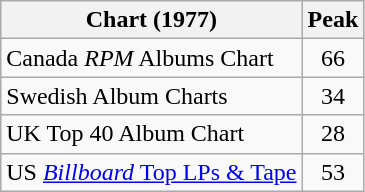<table class="wikitable">
<tr>
<th scope="col">Chart (1977)</th>
<th scope="col">Peak</th>
</tr>
<tr>
<td scope="row">Canada <em>RPM</em> Albums Chart</td>
<td style="text-align:center;">66</td>
</tr>
<tr>
<td scope="row">Swedish Album Charts</td>
<td style="text-align:center;">34</td>
</tr>
<tr>
<td scope="row">UK Top 40 Album Chart</td>
<td style="text-align:center;">28</td>
</tr>
<tr>
<td scope="row">US <a href='#'><em>Billboard</em> Top LPs & Tape</a></td>
<td style="text-align:center;">53</td>
</tr>
</table>
